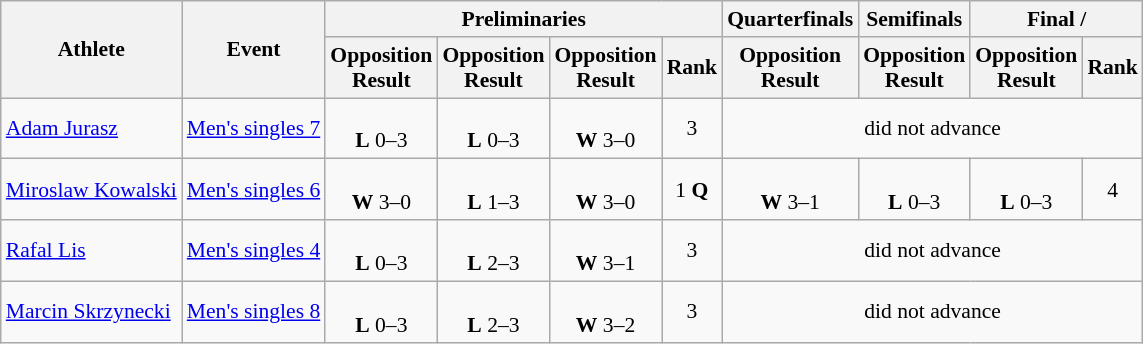<table class=wikitable style="font-size:90%">
<tr>
<th rowspan="2">Athlete</th>
<th rowspan="2">Event</th>
<th colspan="4">Preliminaries</th>
<th>Quarterfinals</th>
<th>Semifinals</th>
<th colspan="2">Final / </th>
</tr>
<tr>
<th>Opposition<br>Result</th>
<th>Opposition<br>Result</th>
<th>Opposition<br>Result</th>
<th>Rank</th>
<th>Opposition<br>Result</th>
<th>Opposition<br>Result</th>
<th>Opposition<br>Result</th>
<th>Rank</th>
</tr>
<tr>
<td><a href='#'>Adam Jurasz</a></td>
<td><a href='#'>Men's singles 7</a></td>
<td align="center"><br><strong>L</strong> 0–3</td>
<td align="center"><br><strong>L</strong> 0–3</td>
<td align="center"><br><strong>W</strong> 3–0</td>
<td align="center">3</td>
<td align="center" colspan="4">did not advance</td>
</tr>
<tr>
<td><a href='#'>Miroslaw Kowalski</a></td>
<td><a href='#'>Men's singles 6</a></td>
<td align="center"><br><strong>W</strong> 3–0</td>
<td align="center"><br><strong>L</strong> 1–3</td>
<td align="center"><br><strong>W</strong> 3–0</td>
<td align="center">1 <strong>Q</strong></td>
<td align="center"><br><strong>W</strong> 3–1</td>
<td align="center"><br><strong>L</strong> 0–3</td>
<td align="center"><br><strong>L</strong> 0–3</td>
<td align="center">4</td>
</tr>
<tr>
<td><a href='#'>Rafal Lis</a></td>
<td><a href='#'>Men's singles 4</a></td>
<td align="center"><br><strong>L</strong> 0–3</td>
<td align="center"><br><strong>L</strong> 2–3</td>
<td align="center"><br><strong>W</strong> 3–1</td>
<td align="center">3</td>
<td align="center" colspan="4">did not advance</td>
</tr>
<tr>
<td><a href='#'>Marcin Skrzynecki</a></td>
<td><a href='#'>Men's singles 8</a></td>
<td align="center"><br><strong>L</strong> 0–3</td>
<td align="center"><br><strong>L</strong> 2–3</td>
<td align="center"><br><strong>W</strong> 3–2</td>
<td align="center">3</td>
<td align="center" colspan="4">did not advance</td>
</tr>
</table>
